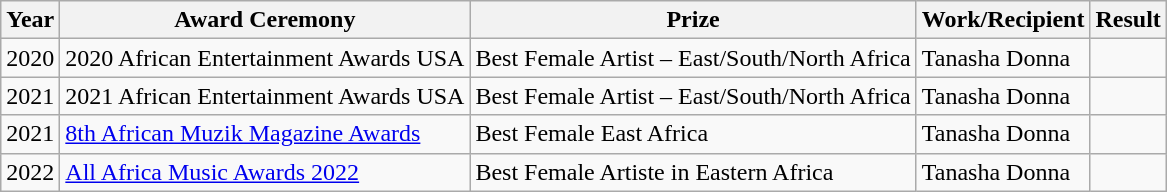<table class="wikitable sortable">
<tr>
<th>Year</th>
<th>Award Ceremony</th>
<th>Prize</th>
<th>Work/Recipient</th>
<th>Result</th>
</tr>
<tr>
<td>2020</td>
<td>2020 African Entertainment Awards USA</td>
<td>Best Female Artist – East/South/North Africa</td>
<td>Tanasha Donna</td>
<td></td>
</tr>
<tr>
<td>2021</td>
<td>2021 African Entertainment Awards USA</td>
<td>Best Female Artist – East/South/North Africa</td>
<td>Tanasha Donna</td>
<td></td>
</tr>
<tr>
<td>2021</td>
<td><a href='#'>8th African Muzik Magazine Awards</a></td>
<td>Best Female East Africa</td>
<td>Tanasha Donna</td>
<td></td>
</tr>
<tr>
<td>2022</td>
<td><a href='#'>All Africa Music Awards 2022</a></td>
<td>Best Female Artiste in Eastern Africa</td>
<td>Tanasha Donna</td>
<td></td>
</tr>
</table>
